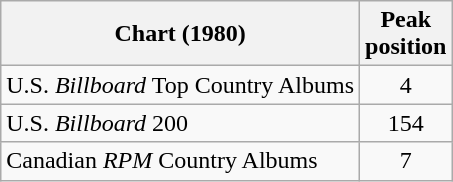<table class="wikitable">
<tr>
<th>Chart (1980)</th>
<th>Peak<br>position</th>
</tr>
<tr>
<td>U.S. <em>Billboard</em> Top Country Albums</td>
<td align="center">4</td>
</tr>
<tr>
<td>U.S. <em>Billboard</em> 200</td>
<td align="center">154</td>
</tr>
<tr>
<td>Canadian <em>RPM</em> Country Albums</td>
<td align="center">7</td>
</tr>
</table>
